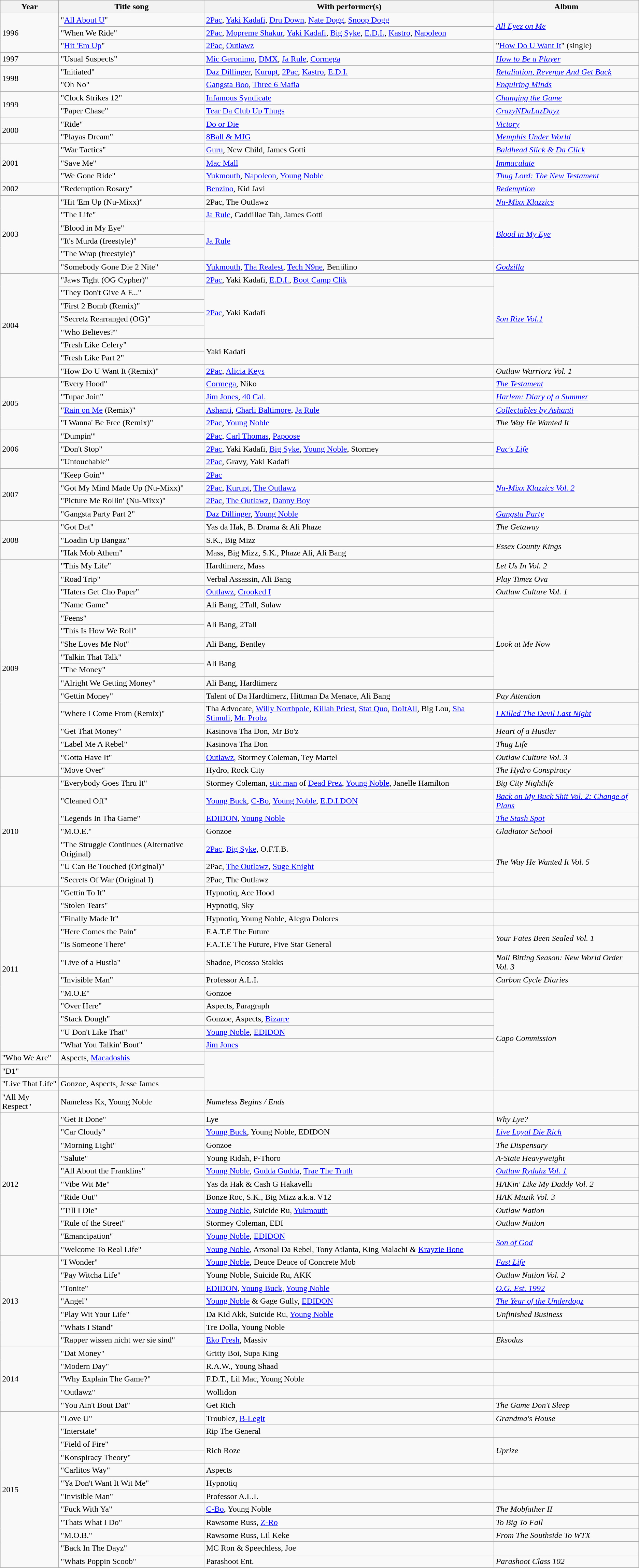<table class="wikitable">
<tr>
<th>Year</th>
<th>Title song</th>
<th>With performer(s)</th>
<th>Album</th>
</tr>
<tr>
<td rowspan="3">1996</td>
<td>"<a href='#'>All About U</a>"</td>
<td><a href='#'>2Pac</a>, <a href='#'>Yaki Kadafi</a>, <a href='#'>Dru Down</a>, <a href='#'>Nate Dogg</a>, <a href='#'>Snoop Dogg</a></td>
<td rowspan="2"><em><a href='#'>All Eyez on Me</a></em></td>
</tr>
<tr>
<td>"When We Ride"</td>
<td><a href='#'>2Pac</a>, <a href='#'>Mopreme Shakur</a>, <a href='#'>Yaki Kadafi</a>, <a href='#'>Big Syke</a>, <a href='#'>E.D.I.</a>, <a href='#'>Kastro</a>, <a href='#'>Napoleon</a></td>
</tr>
<tr>
<td>"<a href='#'>Hit 'Em Up</a>"</td>
<td><a href='#'>2Pac</a>, <a href='#'>Outlawz</a></td>
<td>"<a href='#'>How Do U Want It</a>" (single)</td>
</tr>
<tr>
<td>1997</td>
<td>"Usual Suspects"</td>
<td><a href='#'>Mic Geronimo</a>, <a href='#'>DMX</a>, <a href='#'>Ja Rule</a>, <a href='#'>Cormega</a></td>
<td><em><a href='#'>How to Be a Player</a></em></td>
</tr>
<tr>
<td rowspan="2">1998</td>
<td>"Initiated"</td>
<td><a href='#'>Daz Dillinger</a>, <a href='#'>Kurupt</a>, <a href='#'>2Pac</a>, <a href='#'>Kastro</a>, <a href='#'>E.D.I.</a></td>
<td><em><a href='#'>Retaliation, Revenge And Get Back</a></em></td>
</tr>
<tr>
<td>"Oh No"</td>
<td><a href='#'>Gangsta Boo</a>, <a href='#'>Three 6 Mafia</a></td>
<td><em><a href='#'>Enquiring Minds</a></em></td>
</tr>
<tr>
<td rowspan="2">1999</td>
<td>"Clock Strikes 12"</td>
<td><a href='#'>Infamous Syndicate</a></td>
<td><em><a href='#'>Changing the Game</a></em></td>
</tr>
<tr>
<td>"Paper Chase"</td>
<td><a href='#'>Tear Da Club Up Thugs</a></td>
<td><em><a href='#'>CrazyNDaLazDayz</a></em></td>
</tr>
<tr>
<td rowspan="2">2000</td>
<td>"Ride"</td>
<td><a href='#'>Do or Die</a></td>
<td><em><a href='#'>Victory</a></em></td>
</tr>
<tr>
<td>"Playas Dream"</td>
<td><a href='#'>8Ball & MJG</a></td>
<td><em><a href='#'>Memphis Under World</a></em></td>
</tr>
<tr>
<td rowspan="3">2001</td>
<td>"War Tactics"</td>
<td><a href='#'>Guru</a>, New Child, James Gotti</td>
<td><em><a href='#'>Baldhead Slick & Da Click</a></em></td>
</tr>
<tr>
<td>"Save Me"</td>
<td><a href='#'>Mac Mall</a></td>
<td><em><a href='#'>Immaculate</a></em></td>
</tr>
<tr>
<td>"We Gone Ride"</td>
<td><a href='#'>Yukmouth</a>, <a href='#'>Napoleon</a>, <a href='#'>Young Noble</a></td>
<td><em><a href='#'>Thug Lord: The New Testament</a></em></td>
</tr>
<tr>
<td>2002</td>
<td>"Redemption Rosary"</td>
<td><a href='#'>Benzino</a>, Kid Javi</td>
<td><em><a href='#'>Redemption</a></em></td>
</tr>
<tr>
<td rowspan="6">2003</td>
<td>"Hit 'Em Up (Nu-Mixx)"</td>
<td>2Pac, The Outlawz</td>
<td><em><a href='#'>Nu-Mixx Klazzics</a></em></td>
</tr>
<tr>
<td>"The Life"</td>
<td><a href='#'>Ja Rule</a>, Caddillac Tah, James Gotti</td>
<td rowspan="4"><em><a href='#'>Blood in My Eye</a></em></td>
</tr>
<tr>
<td>"Blood in My Eye"</td>
<td rowspan="3"><a href='#'>Ja Rule</a></td>
</tr>
<tr>
<td>"It's Murda (freestyle)"</td>
</tr>
<tr>
<td>"The Wrap (freestyle)"</td>
</tr>
<tr>
<td>"Somebody Gone Die 2 Nite"</td>
<td><a href='#'>Yukmouth</a>, <a href='#'>Tha Realest</a>, <a href='#'>Tech N9ne</a>, Benjilino</td>
<td><em><a href='#'>Godzilla</a></em></td>
</tr>
<tr>
<td rowspan="8">2004</td>
<td>"Jaws Tight (OG Cypher)"</td>
<td><a href='#'>2Pac</a>, Yaki Kadafi, <a href='#'>E.D.I.</a>, <a href='#'>Boot Camp Clik</a></td>
<td rowspan="7"><em><a href='#'>Son Rize Vol.1</a></em></td>
</tr>
<tr>
<td>"They Don't Give A F..."</td>
<td rowspan="4"><a href='#'>2Pac</a>, Yaki Kadafi</td>
</tr>
<tr>
<td>"First 2 Bomb (Remix)"</td>
</tr>
<tr>
<td>"Secretz Rearranged (OG)"</td>
</tr>
<tr>
<td>"Who Believes?"</td>
</tr>
<tr>
<td>"Fresh Like Celery"</td>
<td rowspan="2">Yaki Kadafi</td>
</tr>
<tr>
<td>"Fresh Like Part 2"</td>
</tr>
<tr>
<td>"How Do U Want It (Remix)"</td>
<td><a href='#'>2Pac</a>, <a href='#'>Alicia Keys</a></td>
<td><em>Outlaw Warriorz Vol. 1</em></td>
</tr>
<tr>
<td rowspan="4">2005</td>
<td>"Every Hood"</td>
<td><a href='#'>Cormega</a>, Niko</td>
<td><em><a href='#'>The Testament</a></em></td>
</tr>
<tr>
<td>"Tupac Join"</td>
<td><a href='#'>Jim Jones</a>, <a href='#'>40 Cal.</a></td>
<td><em><a href='#'>Harlem: Diary of a Summer</a></em></td>
</tr>
<tr>
<td>"<a href='#'>Rain on Me</a> (Remix)"</td>
<td><a href='#'>Ashanti</a>, <a href='#'>Charli Baltimore</a>, <a href='#'>Ja Rule</a></td>
<td><em><a href='#'>Collectables by Ashanti</a></em></td>
</tr>
<tr>
<td>"I Wanna' Be Free (Remix)"</td>
<td><a href='#'>2Pac</a>, <a href='#'>Young Noble</a></td>
<td><em>The Way He Wanted It</em></td>
</tr>
<tr>
<td rowspan="3">2006</td>
<td>"Dumpin'"</td>
<td><a href='#'>2Pac</a>, <a href='#'>Carl Thomas</a>, <a href='#'>Papoose</a></td>
<td rowspan="3"><em><a href='#'>Pac's Life</a></em></td>
</tr>
<tr>
<td>"Don't Stop"</td>
<td><a href='#'>2Pac</a>, Yaki Kadafi, <a href='#'>Big Syke</a>, <a href='#'>Young Noble</a>, Stormey</td>
</tr>
<tr>
<td>"Untouchable"</td>
<td><a href='#'>2Pac</a>, Gravy, Yaki Kadafi</td>
</tr>
<tr>
<td rowspan="4">2007</td>
<td>"Keep Goin'"</td>
<td><a href='#'>2Pac</a></td>
<td rowspan="3"><em><a href='#'>Nu-Mixx Klazzics Vol. 2</a></em></td>
</tr>
<tr>
<td>"Got My Mind Made Up (Nu-Mixx)"</td>
<td><a href='#'>2Pac</a>, <a href='#'>Kurupt</a>, <a href='#'>The Outlawz</a></td>
</tr>
<tr>
<td>"Picture Me Rollin' (Nu-Mixx)"</td>
<td><a href='#'>2Pac</a>, <a href='#'>The Outlawz</a>, <a href='#'>Danny Boy</a></td>
</tr>
<tr>
<td>"Gangsta Party Part 2"</td>
<td><a href='#'>Daz Dillinger</a>, <a href='#'>Young Noble</a></td>
<td><em><a href='#'>Gangsta Party</a></em></td>
</tr>
<tr>
<td rowspan="3">2008</td>
<td>"Got Dat"</td>
<td>Yas da Hak, B. Drama & Ali Phaze</td>
<td><em>The Getaway</em></td>
</tr>
<tr>
<td>"Loadin Up Bangaz"</td>
<td>S.K., Big Mizz</td>
<td rowspan="2"><em>Essex County Kings</em></td>
</tr>
<tr>
<td>"Hak Mob Athem"</td>
<td>Mass, Big Mizz, S.K., Phaze Ali, Ali Bang</td>
</tr>
<tr>
<td rowspan="16">2009</td>
<td>"This My Life"</td>
<td>Hardtimerz, Mass</td>
<td><em>Let Us In Vol. 2</em></td>
</tr>
<tr>
<td>"Road Trip"</td>
<td>Verbal Assassin, Ali Bang</td>
<td><em>Play Timez Ova</em></td>
</tr>
<tr>
<td>"Haters Get Cho Paper"</td>
<td><a href='#'>Outlawz</a>, <a href='#'>Crooked I</a></td>
<td><em>Outlaw Culture Vol. 1</em></td>
</tr>
<tr>
<td>"Name Game"</td>
<td>Ali Bang, 2Tall, Sulaw</td>
<td rowspan="7"><em>Look at Me Now</em></td>
</tr>
<tr>
<td>"Feens"</td>
<td rowspan="2">Ali Bang, 2Tall</td>
</tr>
<tr>
<td>"This Is How We Roll"</td>
</tr>
<tr>
<td>"She Loves Me Not"</td>
<td>Ali Bang, Bentley</td>
</tr>
<tr>
<td>"Talkin That Talk"</td>
<td rowspan="2">Ali Bang</td>
</tr>
<tr>
<td>"The Money"</td>
</tr>
<tr>
<td>"Alright We Getting Money"</td>
<td>Ali Bang, Hardtimerz</td>
</tr>
<tr>
<td>"Gettin Money"</td>
<td>Talent of Da Hardtimerz, Hittman Da Menace, Ali Bang</td>
<td><em>Pay Attention</em></td>
</tr>
<tr>
<td>"Where I Come From (Remix)"</td>
<td>Tha Advocate, <a href='#'>Willy Northpole</a>, <a href='#'>Killah Priest</a>, <a href='#'>Stat Quo</a>, <a href='#'>DoItAll</a>, Big Lou, <a href='#'>Sha Stimuli</a>, <a href='#'>Mr. Probz</a></td>
<td><em><a href='#'>I Killed The Devil Last Night</a></em></td>
</tr>
<tr>
<td>"Get That Money"</td>
<td>Kasinova Tha Don, Mr Bo'z</td>
<td><em>Heart of a Hustler</em></td>
</tr>
<tr>
<td>"Label Me A Rebel"</td>
<td>Kasinova Tha Don</td>
<td><em>Thug Life</em></td>
</tr>
<tr>
<td>"Gotta Have It"</td>
<td><a href='#'>Outlawz</a>, Stormey Coleman, Tey Martel</td>
<td><em>Outlaw Culture Vol. 3</em></td>
</tr>
<tr>
<td>"Move Over"</td>
<td>Hydro, Rock City</td>
<td><em>The Hydro Conspiracy</em></td>
</tr>
<tr>
<td rowspan="7">2010</td>
<td>"Everybody Goes Thru It"</td>
<td>Stormey Coleman, <a href='#'>stic.man</a> of <a href='#'>Dead Prez</a>, <a href='#'>Young Noble</a>, Janelle Hamilton</td>
<td><em>Big City Nightlife</em></td>
</tr>
<tr>
<td>"Cleaned Off"</td>
<td><a href='#'>Young Buck</a>, <a href='#'>C-Bo</a>, <a href='#'>Young Noble</a>, <a href='#'>E.D.I.DON</a></td>
<td><em><a href='#'>Back on My Buck Shit Vol. 2: Change of Plans</a></em></td>
</tr>
<tr>
<td>"Legends In Tha Game"</td>
<td><a href='#'>EDIDON</a>, <a href='#'>Young Noble</a></td>
<td><em><a href='#'>The Stash Spot</a></em></td>
</tr>
<tr>
<td>"M.O.E."</td>
<td>Gonzoe</td>
<td><em>Gladiator School</em></td>
</tr>
<tr>
<td>"The Struggle Continues (Alternative Original)</td>
<td><a href='#'>2Pac</a>, <a href='#'>Big Syke</a>, O.F.T.B.</td>
<td rowspan="3"><em>The Way He Wanted It Vol. 5</em></td>
</tr>
<tr>
<td>"U Can Be Touched (Original)"</td>
<td>2Pac, <a href='#'>The Outlawz</a>, <a href='#'>Suge Knight</a></td>
</tr>
<tr>
<td>"Secrets Of War (Original I)</td>
<td>2Pac, The Outlawz</td>
</tr>
<tr>
<td rowspan="13">2011</td>
</tr>
<tr>
<td>"Gettin To It"</td>
<td>Hypnotiq, Ace Hood</td>
<td></td>
</tr>
<tr>
<td>"Stolen Tears"</td>
<td>Hypnotiq, Sky</td>
<td></td>
</tr>
<tr>
<td>"Finally Made It"</td>
<td>Hypnotiq, Young Noble, Alegra Dolores</td>
<td></td>
</tr>
<tr>
<td>"Here Comes the Pain"</td>
<td>F.A.T.E The Future</td>
<td rowspan="2"><em>Your Fates Been Sealed Vol. 1</em></td>
</tr>
<tr>
<td>"Is Someone There"</td>
<td>F.A.T.E The Future, Five Star General</td>
</tr>
<tr>
<td>"Live of a Hustla"</td>
<td>Shadoe, Picosso Stakks</td>
<td><em>Nail Bitting Season: New World Order Vol. 3</em></td>
</tr>
<tr>
<td>"Invisible Man"</td>
<td>Professor A.L.I.</td>
<td><em>Carbon Cycle Diaries</em></td>
</tr>
<tr>
<td>"M.O.E"</td>
<td>Gonzoe</td>
<td rowspan="8"><em>Capo Commission</em></td>
</tr>
<tr>
<td>"Over Here"</td>
<td>Aspects, Paragraph</td>
</tr>
<tr>
<td>"Stack Dough"</td>
<td>Gonzoe, Aspects, <a href='#'>Bizarre</a></td>
</tr>
<tr>
<td>"U Don't Like That"</td>
<td><a href='#'>Young Noble</a>, <a href='#'>EDIDON</a></td>
</tr>
<tr>
<td>"What You Talkin' Bout"</td>
<td><a href='#'>Jim Jones</a></td>
</tr>
<tr>
<td>"Who We Are"</td>
<td>Aspects, <a href='#'>Macadoshis</a></td>
</tr>
<tr>
<td>"D1"</td>
<td></td>
</tr>
<tr>
<td>"Live That Life"</td>
<td>Gonzoe, Aspects, Jesse James</td>
</tr>
<tr>
<td>"All My Respect"</td>
<td>Nameless Kx, Young Noble</td>
<td><em>Nameless Begins / Ends</em></td>
</tr>
<tr>
<td rowspan="11">2012</td>
<td>"Get It Done"</td>
<td>Lye</td>
<td><em>Why Lye?</em></td>
</tr>
<tr>
<td>"Car Cloudy"</td>
<td><a href='#'>Young Buck</a>, Young Noble, EDIDON</td>
<td><em><a href='#'>Live Loyal Die Rich</a></em></td>
</tr>
<tr>
<td>"Morning Light"</td>
<td>Gonzoe</td>
<td><em>The Dispensary</em></td>
</tr>
<tr>
<td>"Salute"</td>
<td>Young Ridah, P-Thoro</td>
<td><em>A-State Heavyweight</em></td>
</tr>
<tr>
<td>"All About the Franklins"</td>
<td><a href='#'>Young Noble</a>, <a href='#'>Gudda Gudda</a>, <a href='#'>Trae The Truth</a></td>
<td><em><a href='#'>Outlaw Rydahz Vol. 1</a></em></td>
</tr>
<tr>
<td>"Vibe Wit Me"</td>
<td>Yas da Hak & Cash G Hakavelli</td>
<td><em>HAKin' Like My Daddy Vol. 2</em></td>
</tr>
<tr>
<td>"Ride Out"</td>
<td>Bonze Roc, S.K., Big Mizz a.k.a. V12</td>
<td><em>HAK Muzik Vol. 3</em></td>
</tr>
<tr>
<td>"Till I Die"</td>
<td><a href='#'>Young Noble</a>, Suicide Ru, <a href='#'>Yukmouth</a></td>
<td><em>Outlaw Nation</em></td>
</tr>
<tr>
<td>"Rule of the Street"</td>
<td>Stormey Coleman, EDI</td>
<td><em>Outlaw Nation</em></td>
</tr>
<tr>
<td>"Emancipation"</td>
<td><a href='#'>Young Noble</a>, <a href='#'>EDIDON</a></td>
<td rowspan="2"><em><a href='#'>Son of God</a></em></td>
</tr>
<tr>
<td>"Welcome To Real Life"</td>
<td><a href='#'>Young Noble</a>, Arsonal Da Rebel, Tony Atlanta, King Malachi & <a href='#'>Krayzie Bone</a></td>
</tr>
<tr>
</tr>
<tr>
<td rowspan="7">2013</td>
<td>"I Wonder"</td>
<td><a href='#'>Young Noble</a>, Deuce Deuce of Concrete Mob</td>
<td><em><a href='#'>Fast Life</a></em></td>
</tr>
<tr>
<td>"Pay Witcha Life"</td>
<td>Young Noble, Suicide Ru, AKK</td>
<td><em>Outlaw Nation Vol. 2</em></td>
</tr>
<tr>
<td>"Tonite"</td>
<td><a href='#'>EDIDON</a>, <a href='#'>Young Buck</a>, <a href='#'>Young Noble</a></td>
<td><em><a href='#'>O.G. Est. 1992</a></em></td>
</tr>
<tr>
<td>"Angel"</td>
<td><a href='#'>Young Noble</a> & Gage Gully, <a href='#'>EDIDON</a></td>
<td><em><a href='#'>The Year of the Underdogz</a></em></td>
</tr>
<tr>
<td>"Play Wit Your Life"</td>
<td>Da Kid Akk, Suicide Ru, <a href='#'>Young Noble</a></td>
<td><em>Unfinished Business</em></td>
</tr>
<tr>
<td>"Whats I Stand"</td>
<td>Tre Dolla, Young Noble</td>
<td></td>
</tr>
<tr>
<td>"Rapper wissen nicht wer sie sind"</td>
<td><a href='#'>Eko Fresh</a>, Massiv</td>
<td><em>Eksodus</em></td>
</tr>
<tr>
</tr>
<tr>
<td rowspan="5">2014</td>
<td>"Dat Money"</td>
<td>Gritty Boi, Supa King</td>
<td></td>
</tr>
<tr>
<td>"Modern Day"</td>
<td>R.A.W., Young Shaad</td>
<td></td>
</tr>
<tr>
<td>"Why Explain The Game?"</td>
<td>F.D.T., Lil Mac, Young Noble</td>
<td></td>
</tr>
<tr>
<td>"Outlawz"</td>
<td>Wollidon</td>
<td></td>
</tr>
<tr>
<td>"You Ain't Bout Dat"</td>
<td>Get Rich</td>
<td><em>The Game Don't Sleep</em></td>
</tr>
<tr>
</tr>
<tr>
<td rowspan="12">2015</td>
<td>"Love U"</td>
<td>Troublez, <a href='#'>B-Legit</a></td>
<td><em>Grandma's House</em></td>
</tr>
<tr>
<td>"Interstate"</td>
<td>Rip The General</td>
<td></td>
</tr>
<tr>
<td>"Field of Fire"</td>
<td rowspan="2">Rich Roze</td>
<td rowspan="2"><em>Uprize</em></td>
</tr>
<tr>
<td>"Konspiracy Theory"</td>
</tr>
<tr>
<td>"Carlitos Way"</td>
<td>Aspects</td>
<td></td>
</tr>
<tr>
<td>"Ya Don't Want It Wit Me"</td>
<td>Hypnotiq</td>
<td></td>
</tr>
<tr>
<td>"Invisible Man"</td>
<td>Professor A.L.I.</td>
<td></td>
</tr>
<tr>
<td>"Fuck With Ya"</td>
<td><a href='#'>C-Bo</a>, Young Noble</td>
<td><em>The Mobfather II</em></td>
</tr>
<tr>
<td>"Thats What I Do"</td>
<td>Rawsome Russ, <a href='#'>Z-Ro</a></td>
<td><em>To Big To Fail</em></td>
</tr>
<tr>
<td>"M.O.B."</td>
<td>Rawsome Russ, Lil Keke</td>
<td><em>From The Southside To WTX</em></td>
</tr>
<tr>
<td>"Back In The Dayz"</td>
<td>MC Ron & Speechless, Joe</td>
<td></td>
</tr>
<tr>
<td>"Whats Poppin Scoob"</td>
<td>Parashoot Ent.</td>
<td><em>Parashoot Class 102</em></td>
</tr>
<tr>
</tr>
</table>
